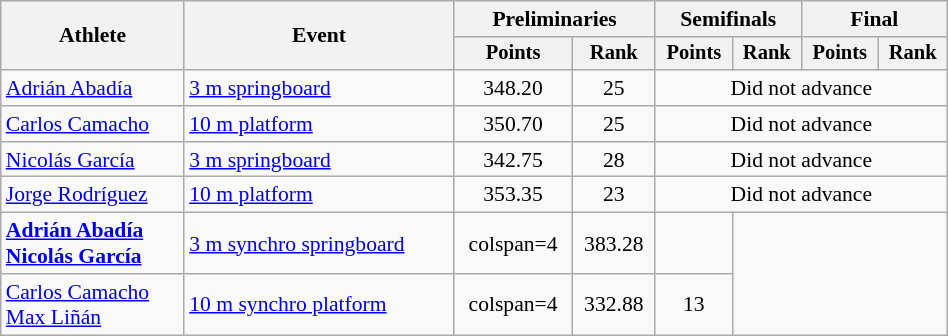<table class="wikitable" style="text-align:center; font-size:90%; width:50%;">
<tr>
<th rowspan=2>Athlete</th>
<th rowspan=2>Event</th>
<th colspan=2>Preliminaries</th>
<th colspan=2>Semifinals</th>
<th colspan=2>Final</th>
</tr>
<tr style="font-size:95%">
<th>Points</th>
<th>Rank</th>
<th>Points</th>
<th>Rank</th>
<th>Points</th>
<th>Rank</th>
</tr>
<tr>
<td align=left><a href='#'>Adrián Abadía</a></td>
<td align=left><a href='#'>3 m springboard</a></td>
<td>348.20</td>
<td>25</td>
<td colspan=4>Did not advance</td>
</tr>
<tr>
<td align=left><a href='#'>Carlos Camacho</a></td>
<td align=left><a href='#'>10 m platform</a></td>
<td>350.70</td>
<td>25</td>
<td colspan=4>Did not advance</td>
</tr>
<tr>
<td align=left><a href='#'>Nicolás García</a></td>
<td align=left><a href='#'>3 m springboard</a></td>
<td>342.75</td>
<td>28</td>
<td colspan=4>Did not advance</td>
</tr>
<tr>
<td align=left><a href='#'>Jorge Rodríguez</a></td>
<td align=left><a href='#'>10 m platform</a></td>
<td>353.35</td>
<td>23</td>
<td colspan=4>Did not advance</td>
</tr>
<tr>
<td align=left><strong><a href='#'>Adrián Abadía</a><br> <a href='#'>Nicolás García</a></strong></td>
<td align=left><a href='#'>3 m synchro springboard</a></td>
<td>colspan=4 </td>
<td>383.28</td>
<td></td>
</tr>
<tr>
<td align=left><a href='#'>Carlos Camacho</a><br> <a href='#'>Max Liñán</a></td>
<td align=left><a href='#'>10 m synchro platform</a></td>
<td>colspan=4 </td>
<td>332.88</td>
<td>13</td>
</tr>
</table>
